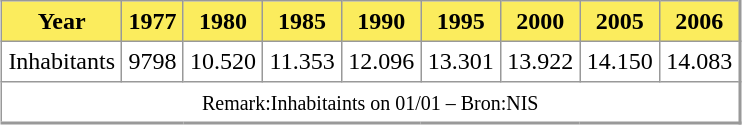<table align="center" rules="all" cellspacing="0" cellpadding="4" style="border: 1px solid #999; border-right: 2px solid #999; border-bottom:2px solid #999">
<tr style="background: #FBEC5D">
<th>Year</th>
<th>1977</th>
<th>1980</th>
<th>1985</th>
<th>1990</th>
<th>1995</th>
<th>2000</th>
<th>2005</th>
<th>2006</th>
</tr>
<tr>
<td>Inhabitants</td>
<td align=center>9798</td>
<td align=center>10.520</td>
<td align=center>11.353</td>
<td align=center>12.096</td>
<td align=center>13.301</td>
<td align=center>13.922</td>
<td align=center>14.150</td>
<td align=center>14.083</td>
</tr>
<tr>
<td colspan=9 align=center><small>Remark:Inhabitaints on 01/01 – Bron:NIS</small></td>
</tr>
</table>
